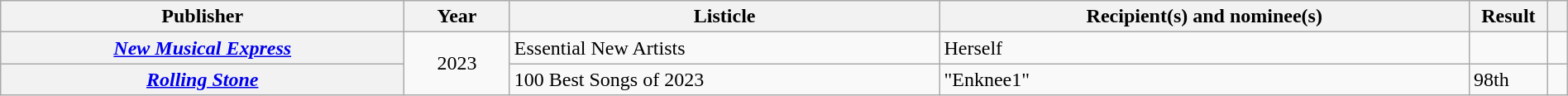<table class="wikitable sortable plainrowheaders" style="width: 100%;">
<tr>
<th scope="col">Publisher</th>
<th scope="col">Year</th>
<th scope="col">Listicle</th>
<th scope="col">Recipient(s) and nominee(s)</th>
<th scope="col" style="width: 5%;">Result</th>
<th scope="col" class="unsortable"></th>
</tr>
<tr>
<th scope="row" style="text-align: center;"><em><a href='#'>New Musical Express</a></em></th>
<td rowspan="2" style="text-align: center;">2023</td>
<td>Essential New Artists</td>
<td>Herself</td>
<td></td>
<td style="text-align: center;"></td>
</tr>
<tr>
<th scope="row" style="text-align: center;"><em><a href='#'>Rolling Stone</a></em></th>
<td>100 Best Songs of 2023</td>
<td>"Enknee1"</td>
<td>98th</td>
<td style="text-align: center;"></td>
</tr>
</table>
